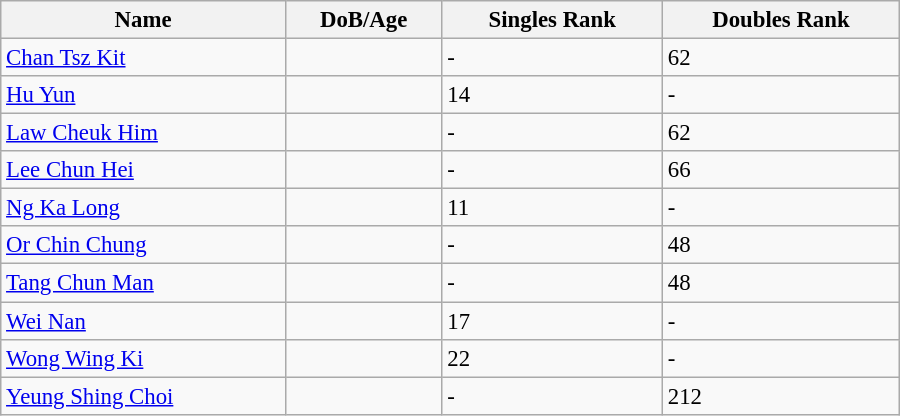<table class="wikitable"  style="width:600px; font-size:95%;">
<tr>
<th align="left">Name</th>
<th align="left">DoB/Age</th>
<th align="left">Singles Rank</th>
<th align="left">Doubles Rank</th>
</tr>
<tr>
<td><a href='#'>Chan Tsz Kit</a></td>
<td></td>
<td>-</td>
<td>62</td>
</tr>
<tr>
<td><a href='#'>Hu Yun</a></td>
<td></td>
<td>14</td>
<td>-</td>
</tr>
<tr>
<td><a href='#'>Law Cheuk Him</a></td>
<td></td>
<td>-</td>
<td>62</td>
</tr>
<tr>
<td><a href='#'>Lee Chun Hei</a></td>
<td></td>
<td>-</td>
<td>66</td>
</tr>
<tr>
<td><a href='#'>Ng Ka Long</a></td>
<td></td>
<td>11</td>
<td>-</td>
</tr>
<tr>
<td><a href='#'>Or Chin Chung</a></td>
<td></td>
<td>-</td>
<td>48</td>
</tr>
<tr>
<td><a href='#'>Tang Chun Man</a></td>
<td></td>
<td>-</td>
<td>48</td>
</tr>
<tr>
<td><a href='#'>Wei Nan</a></td>
<td></td>
<td>17</td>
<td>-</td>
</tr>
<tr>
<td><a href='#'>Wong Wing Ki</a></td>
<td></td>
<td>22</td>
<td>-</td>
</tr>
<tr>
<td><a href='#'>Yeung Shing Choi</a></td>
<td></td>
<td>-</td>
<td>212</td>
</tr>
</table>
